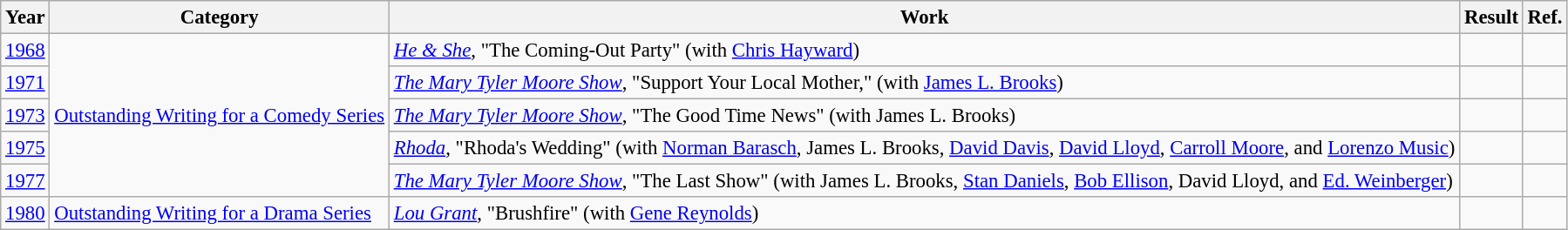<table class="wikitable sortable plainrowheaders" Style=font-size:95%>
<tr>
<th scope="col">Year</th>
<th scope="col">Category</th>
<th scope="col">Work</th>
<th scope="col">Result</th>
<th scope="col" class="unsortable">Ref.</th>
</tr>
<tr>
<td><a href='#'>1968</a></td>
<td rowspan="5"><a href='#'>Outstanding Writing for a Comedy Series</a></td>
<td><em><a href='#'>He & She</a></em>, "The Coming-Out Party" (with <a href='#'>Chris Hayward</a>)</td>
<td></td>
<td></td>
</tr>
<tr>
<td><a href='#'>1971</a></td>
<td><em><a href='#'>The Mary Tyler Moore Show</a></em>, "Support Your Local Mother," (with <a href='#'>James L. Brooks</a>)</td>
<td></td>
<td></td>
</tr>
<tr>
<td><a href='#'>1973</a></td>
<td><em><a href='#'>The Mary Tyler Moore Show</a></em>, "The Good Time News" (with James L. Brooks)</td>
<td></td>
<td></td>
</tr>
<tr>
<td><a href='#'>1975</a></td>
<td><em><a href='#'>Rhoda</a></em>, "Rhoda's Wedding" (with <a href='#'>Norman Barasch</a>, James L. Brooks, <a href='#'>David Davis</a>, <a href='#'>David Lloyd</a>, <a href='#'>Carroll Moore</a>, and <a href='#'>Lorenzo Music</a>)</td>
<td></td>
<td></td>
</tr>
<tr>
<td><a href='#'>1977</a></td>
<td><em><a href='#'>The Mary Tyler Moore Show</a></em>, "The Last Show" (with James L. Brooks, <a href='#'>Stan Daniels</a>, <a href='#'>Bob Ellison</a>, David Lloyd, and <a href='#'>Ed. Weinberger</a>)</td>
<td></td>
<td></td>
</tr>
<tr>
<td><a href='#'>1980</a></td>
<td><a href='#'>Outstanding Writing for a Drama Series</a></td>
<td><em><a href='#'>Lou Grant</a></em>, "Brushfire" (with <a href='#'>Gene Reynolds</a>)</td>
<td></td>
<td></td>
</tr>
</table>
